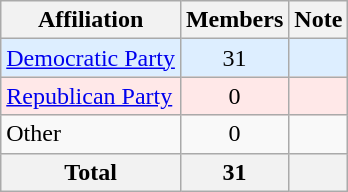<table class="wikitable">
<tr>
<th valign="bottom">Affiliation</th>
<th valign="bottom">Members</th>
<th valign="bottom">Note</th>
</tr>
<tr>
<td bgcolor="#DDEEFF"><a href='#'>Democratic Party</a></td>
<td bgcolor="#DDEEFF" align="center">31</td>
<td bgcolor="#DDEEFF"></td>
</tr>
<tr>
<td bgcolor="#FFE8E8"><a href='#'>Republican Party</a></td>
<td bgcolor="#FFE8E8" align="center">0</td>
<td bgcolor="#FFE8E8"></td>
</tr>
<tr>
<td>Other</td>
<td align="center">0</td>
<td></td>
</tr>
<tr>
<th align="center"><strong>Total</strong></th>
<th align="center"><strong>31</strong></th>
<th></th>
</tr>
</table>
